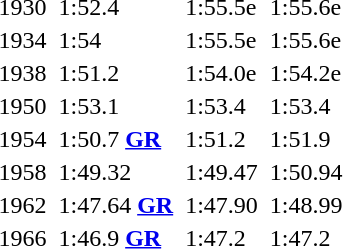<table>
<tr>
<td>1930</td>
<td></td>
<td>1:52.4</td>
<td></td>
<td>1:55.5e</td>
<td></td>
<td>1:55.6e</td>
</tr>
<tr>
<td>1934</td>
<td></td>
<td>1:54</td>
<td></td>
<td>1:55.5e</td>
<td></td>
<td>1:55.6e</td>
</tr>
<tr>
<td>1938</td>
<td></td>
<td>1:51.2</td>
<td></td>
<td>1:54.0e</td>
<td></td>
<td>1:54.2e</td>
</tr>
<tr>
<td>1950</td>
<td></td>
<td>1:53.1</td>
<td></td>
<td>1:53.4</td>
<td></td>
<td>1:53.4</td>
</tr>
<tr>
<td>1954</td>
<td></td>
<td>1:50.7 <strong><a href='#'>GR</a></strong></td>
<td></td>
<td>1:51.2</td>
<td></td>
<td>1:51.9</td>
</tr>
<tr>
<td>1958</td>
<td></td>
<td>1:49.32</td>
<td></td>
<td>1:49.47</td>
<td></td>
<td>1:50.94</td>
</tr>
<tr>
<td>1962</td>
<td></td>
<td>1:47.64 <strong><a href='#'>GR</a></strong></td>
<td></td>
<td>1:47.90</td>
<td></td>
<td>1:48.99</td>
</tr>
<tr>
<td>1966</td>
<td></td>
<td>1:46.9 <strong><a href='#'>GR</a></strong></td>
<td></td>
<td>1:47.2</td>
<td></td>
<td>1:47.2</td>
</tr>
</table>
